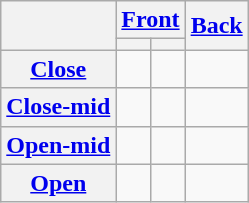<table class="wikitable" style="text-align: center;">
<tr>
<th rowspan="2"> </th>
<th colspan="2"><a href='#'>Front</a></th>
<th rowspan="2"><a href='#'>Back</a></th>
</tr>
<tr>
<th></th>
<th></th>
</tr>
<tr class="nounderlines">
<th><a href='#'>Close</a></th>
<td> </td>
<td> </td>
<td> </td>
</tr>
<tr class="nounderlines">
<th><a href='#'>Close-mid</a></th>
<td> </td>
<td> </td>
<td> </td>
</tr>
<tr class="nounderlines">
<th><a href='#'>Open-mid</a></th>
<td> </td>
<td> </td>
<td> </td>
</tr>
<tr class="nounderlines">
<th><a href='#'>Open</a></th>
<td> </td>
<td></td>
<td> </td>
</tr>
</table>
